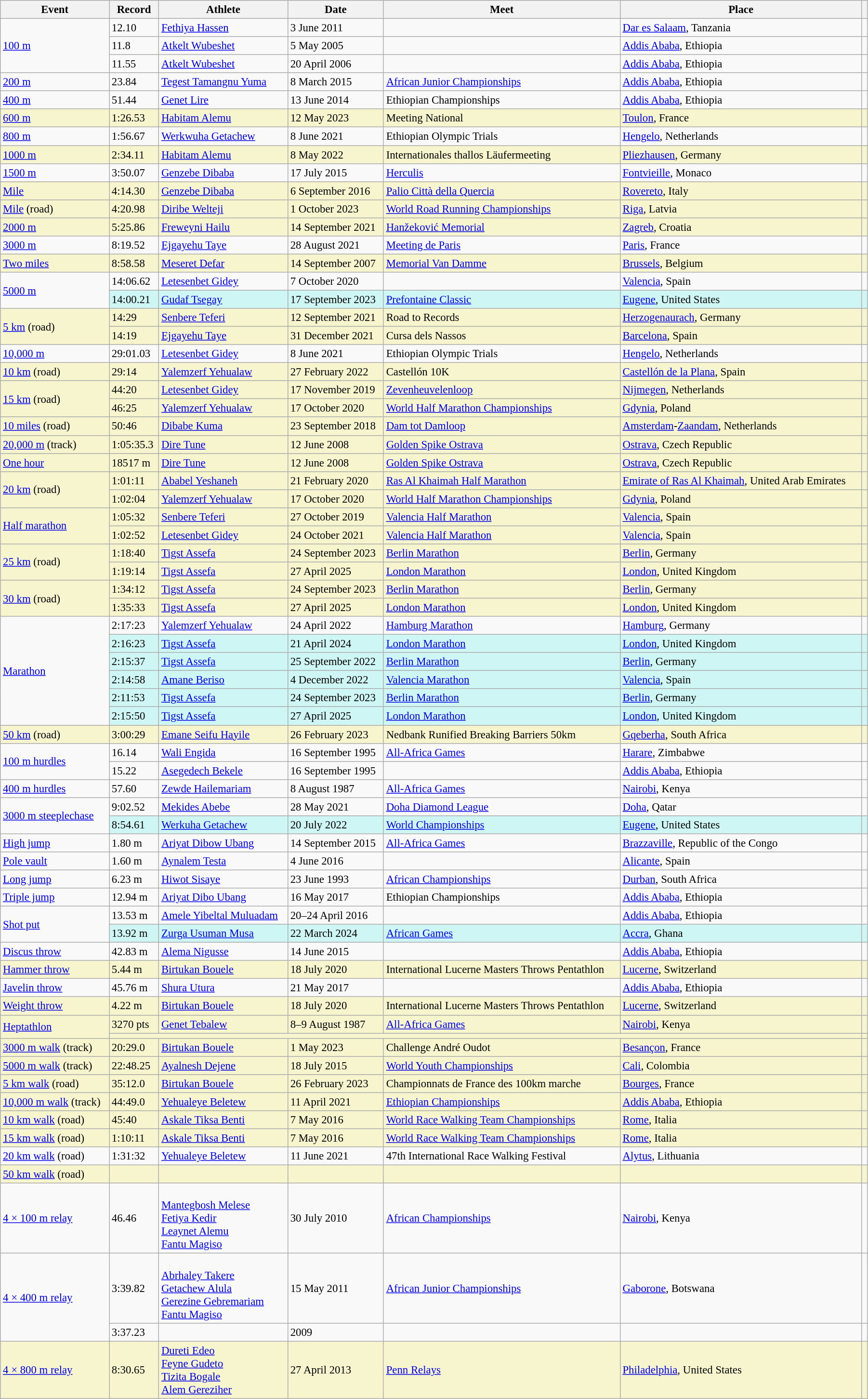<table class="wikitable" style="font-size:95%; width: 95%;">
<tr>
<th>Event</th>
<th>Record</th>
<th>Athlete</th>
<th>Date</th>
<th>Meet</th>
<th>Place</th>
<th></th>
</tr>
<tr>
<td rowspan=3><a href='#'>100 m</a></td>
<td>12.10</td>
<td><a href='#'>Fethiya Hassen</a></td>
<td>3 June 2011</td>
<td></td>
<td><a href='#'>Dar es Salaam</a>, Tanzania</td>
<td></td>
</tr>
<tr>
<td>11.8  </td>
<td><a href='#'>Atkelt Wubeshet</a></td>
<td>5 May 2005</td>
<td></td>
<td><a href='#'>Addis Ababa</a>, Ethiopia</td>
<td></td>
</tr>
<tr>
<td>11.55  </td>
<td><a href='#'>Atkelt Wubeshet</a></td>
<td>20 April 2006</td>
<td></td>
<td><a href='#'>Addis Ababa</a>, Ethiopia</td>
<td></td>
</tr>
<tr>
<td><a href='#'>200 m</a></td>
<td>23.84  </td>
<td><a href='#'>Tegest Tamangnu Yuma</a></td>
<td>8 March 2015</td>
<td><a href='#'>African Junior Championships</a></td>
<td><a href='#'>Addis Ababa</a>, Ethiopia</td>
<td></td>
</tr>
<tr>
<td><a href='#'>400 m</a></td>
<td>51.44 </td>
<td><a href='#'>Genet Lire</a></td>
<td>13 June 2014</td>
<td>Ethiopian Championships</td>
<td><a href='#'>Addis Ababa</a>, Ethiopia</td>
<td></td>
</tr>
<tr style="background:#f6F5CE;">
<td><a href='#'>600 m</a></td>
<td>1:26.53</td>
<td><a href='#'>Habitam Alemu</a></td>
<td>12 May 2023</td>
<td>Meeting National</td>
<td><a href='#'>Toulon</a>, France</td>
<td></td>
</tr>
<tr>
<td><a href='#'>800 m</a></td>
<td>1:56.67</td>
<td><a href='#'>Werkwuha Getachew</a></td>
<td>8 June 2021</td>
<td>Ethiopian Olympic Trials</td>
<td><a href='#'>Hengelo</a>, Netherlands</td>
<td></td>
</tr>
<tr style="background:#f6F5CE;">
<td><a href='#'>1000 m</a></td>
<td>2:34.11</td>
<td><a href='#'>Habitam Alemu</a></td>
<td>8 May 2022</td>
<td>Internationales thallos Läufermeeting</td>
<td><a href='#'>Pliezhausen</a>, Germany</td>
<td></td>
</tr>
<tr>
<td><a href='#'>1500 m</a></td>
<td>3:50.07</td>
<td><a href='#'>Genzebe Dibaba</a></td>
<td>17 July 2015</td>
<td><a href='#'>Herculis</a></td>
<td><a href='#'>Fontvieille</a>, Monaco</td>
<td></td>
</tr>
<tr style="background:#f6F5CE;">
<td><a href='#'>Mile</a></td>
<td>4:14.30</td>
<td><a href='#'>Genzebe Dibaba</a></td>
<td>6 September 2016</td>
<td><a href='#'>Palio Città della Quercia</a></td>
<td><a href='#'>Rovereto</a>, Italy</td>
<td></td>
</tr>
<tr style="background:#f6F5CE;">
<td><a href='#'>Mile</a> (road)</td>
<td>4:20.98 </td>
<td><a href='#'>Diribe Welteji</a></td>
<td>1 October 2023</td>
<td><a href='#'>World Road Running Championships</a></td>
<td><a href='#'>Riga</a>, Latvia</td>
<td></td>
</tr>
<tr style="background:#f6F5CE;">
<td><a href='#'>2000 m</a></td>
<td>5:25.86</td>
<td><a href='#'>Freweyni Hailu</a></td>
<td>14 September 2021</td>
<td><a href='#'>Hanžeković Memorial</a></td>
<td><a href='#'>Zagreb</a>, Croatia</td>
<td></td>
</tr>
<tr>
<td><a href='#'>3000 m</a></td>
<td>8:19.52</td>
<td><a href='#'>Ejgayehu Taye</a></td>
<td>28 August 2021</td>
<td><a href='#'>Meeting de Paris</a></td>
<td><a href='#'>Paris</a>, France</td>
<td></td>
</tr>
<tr style="background:#f6F5CE;">
<td><a href='#'>Two miles</a></td>
<td>8:58.58</td>
<td><a href='#'>Meseret Defar</a></td>
<td>14 September 2007</td>
<td><a href='#'>Memorial Van Damme</a></td>
<td><a href='#'>Brussels</a>, Belgium</td>
<td></td>
</tr>
<tr>
<td rowspan=2><a href='#'>5000 m</a></td>
<td>14:06.62</td>
<td><a href='#'>Letesenbet Gidey</a></td>
<td>7 October 2020</td>
<td></td>
<td><a href='#'>Valencia</a>, Spain</td>
<td></td>
</tr>
<tr bgcolor="#CEF6F5">
<td>14:00.21</td>
<td><a href='#'>Gudaf Tsegay</a></td>
<td>17 September 2023</td>
<td><a href='#'>Prefontaine Classic</a></td>
<td><a href='#'>Eugene</a>, United States</td>
<td></td>
</tr>
<tr style="background:#f6F5CE;">
<td rowspan=2><a href='#'>5 km</a> (road)</td>
<td>14:29 </td>
<td><a href='#'>Senbere Teferi</a></td>
<td>12 September 2021</td>
<td>Road to Records</td>
<td><a href='#'>Herzogenaurach</a>, Germany</td>
<td></td>
</tr>
<tr style="background:#f6F5CE;">
<td>14:19 </td>
<td><a href='#'>Ejgayehu Taye</a></td>
<td>31 December 2021</td>
<td>Cursa dels Nassos</td>
<td><a href='#'>Barcelona</a>, Spain</td>
<td></td>
</tr>
<tr>
<td><a href='#'>10,000 m</a></td>
<td>29:01.03</td>
<td><a href='#'>Letesenbet Gidey</a></td>
<td>8 June 2021</td>
<td>Ethiopian Olympic Trials</td>
<td><a href='#'>Hengelo</a>, Netherlands</td>
<td></td>
</tr>
<tr style="background:#f6F5CE;">
<td><a href='#'>10 km</a> (road)</td>
<td>29:14 </td>
<td><a href='#'>Yalemzerf Yehualaw</a></td>
<td>27 February 2022</td>
<td>Castellón 10K</td>
<td><a href='#'>Castellón de la Plana</a>, Spain</td>
<td></td>
</tr>
<tr style="background:#f6F5CE;">
<td rowspan=2><a href='#'>15 km</a> (road)</td>
<td>44:20 </td>
<td><a href='#'>Letesenbet Gidey</a></td>
<td>17 November 2019</td>
<td><a href='#'>Zevenheuvelenloop</a></td>
<td><a href='#'>Nijmegen</a>, Netherlands</td>
<td></td>
</tr>
<tr style="background:#f6F5CE;">
<td>46:25 </td>
<td><a href='#'>Yalemzerf Yehualaw</a></td>
<td>17 October 2020</td>
<td><a href='#'>World Half Marathon Championships</a></td>
<td><a href='#'>Gdynia</a>, Poland</td>
<td></td>
</tr>
<tr style="background:#f6F5CE;">
<td><a href='#'>10 miles</a> (road)</td>
<td>50:46</td>
<td><a href='#'>Dibabe Kuma</a></td>
<td>23 September 2018</td>
<td><a href='#'>Dam tot Damloop</a></td>
<td><a href='#'>Amsterdam</a>-<a href='#'>Zaandam</a>, Netherlands</td>
<td></td>
</tr>
<tr style="background:#f6F5CE;">
<td><a href='#'>20,000 m</a> (track)</td>
<td>1:05:35.3</td>
<td><a href='#'>Dire Tune</a></td>
<td>12 June 2008</td>
<td><a href='#'>Golden Spike Ostrava</a></td>
<td><a href='#'>Ostrava</a>, Czech Republic</td>
<td></td>
</tr>
<tr style="background:#f6F5CE;">
<td><a href='#'>One hour</a></td>
<td>18517 m</td>
<td><a href='#'>Dire Tune</a></td>
<td>12 June 2008</td>
<td><a href='#'>Golden Spike Ostrava</a></td>
<td><a href='#'>Ostrava</a>, Czech Republic</td>
<td></td>
</tr>
<tr style="background:#f6F5CE;">
<td rowspan=2><a href='#'>20 km</a> (road)</td>
<td>1:01:11 </td>
<td><a href='#'>Ababel Yeshaneh</a></td>
<td>21 February 2020</td>
<td><a href='#'>Ras Al Khaimah Half Marathon</a></td>
<td><a href='#'>Emirate of Ras Al Khaimah</a>, United Arab Emirates</td>
<td></td>
</tr>
<tr style="background:#f6F5CE;">
<td>1:02:04 </td>
<td><a href='#'>Yalemzerf Yehualaw</a></td>
<td>17 October 2020</td>
<td><a href='#'>World Half Marathon Championships</a></td>
<td><a href='#'>Gdynia</a>, Poland</td>
<td></td>
</tr>
<tr style="background:#f6F5CE;">
<td rowspan=2><a href='#'>Half marathon</a></td>
<td>1:05:32 </td>
<td><a href='#'>Senbere Teferi</a></td>
<td>27 October 2019</td>
<td><a href='#'>Valencia Half Marathon</a></td>
<td><a href='#'>Valencia</a>, Spain</td>
<td></td>
</tr>
<tr style="background:#f6F5CE;">
<td>1:02:52 </td>
<td><a href='#'>Letesenbet Gidey</a></td>
<td>24 October 2021</td>
<td><a href='#'>Valencia Half Marathon</a></td>
<td><a href='#'>Valencia</a>, Spain</td>
<td></td>
</tr>
<tr style="background:#f6F5CE;">
<td rowspan=2><a href='#'>25 km</a> (road)</td>
<td>1:18:40 </td>
<td><a href='#'>Tigst Assefa</a></td>
<td>24 September 2023</td>
<td><a href='#'>Berlin Marathon</a></td>
<td><a href='#'>Berlin</a>, Germany</td>
<td></td>
</tr>
<tr style="background:#f6F5CE;">
<td>1:19:14 </td>
<td><a href='#'>Tigst Assefa</a></td>
<td>27 April 2025</td>
<td><a href='#'>London Marathon</a></td>
<td><a href='#'>London</a>, United Kingdom</td>
<td></td>
</tr>
<tr style="background:#f6F5CE;">
<td rowspan=2><a href='#'>30 km</a> (road)</td>
<td>1:34:12 </td>
<td><a href='#'>Tigst Assefa</a></td>
<td>24 September 2023</td>
<td><a href='#'>Berlin Marathon</a></td>
<td><a href='#'>Berlin</a>, Germany</td>
<td></td>
</tr>
<tr style="background:#f6F5CE;">
<td>1:35:33 </td>
<td><a href='#'>Tigst Assefa</a></td>
<td>27 April 2025</td>
<td><a href='#'>London Marathon</a></td>
<td><a href='#'>London</a>, United Kingdom</td>
<td></td>
</tr>
<tr>
<td rowspan=6><a href='#'>Marathon</a></td>
<td>2:17:23 </td>
<td><a href='#'>Yalemzerf Yehualaw</a></td>
<td>24 April 2022</td>
<td><a href='#'>Hamburg Marathon</a></td>
<td><a href='#'>Hamburg</a>, Germany</td>
<td></td>
</tr>
<tr bgcolor=#CEF6F5>
<td>2:16:23 </td>
<td><a href='#'>Tigst Assefa</a></td>
<td>21 April 2024</td>
<td><a href='#'>London Marathon</a></td>
<td><a href='#'>London</a>, United Kingdom</td>
<td></td>
</tr>
<tr style="background:#cef6f5;">
<td>2:15:37 </td>
<td><a href='#'>Tigst Assefa</a></td>
<td>25 September 2022</td>
<td><a href='#'>Berlin Marathon</a></td>
<td><a href='#'>Berlin</a>, Germany</td>
<td></td>
</tr>
<tr bgcolor=#CEF6F5>
<td>2:14:58 </td>
<td><a href='#'>Amane Beriso</a></td>
<td>4 December 2022</td>
<td><a href='#'>Valencia Marathon</a></td>
<td><a href='#'>Valencia</a>, Spain</td>
<td></td>
</tr>
<tr style="background:#cef6f5;">
<td>2:11:53 </td>
<td><a href='#'>Tigst Assefa</a></td>
<td>24 September 2023</td>
<td><a href='#'>Berlin Marathon</a></td>
<td><a href='#'>Berlin</a>, Germany</td>
<td></td>
</tr>
<tr style="background:#cef6f5;">
<td>2:15:50 </td>
<td><a href='#'>Tigst Assefa</a></td>
<td>27 April 2025</td>
<td><a href='#'>London Marathon</a></td>
<td><a href='#'>London</a>, United Kingdom</td>
<td></td>
</tr>
<tr style="background:#f6F5CE;">
<td><a href='#'>50 km</a> (road)</td>
<td>3:00:29 </td>
<td><a href='#'>Emane Seifu Hayile</a></td>
<td>26 February 2023</td>
<td>Nedbank Runified Breaking Barriers 50km</td>
<td><a href='#'>Gqeberha</a>, South Africa</td>
<td></td>
</tr>
<tr>
<td rowspan=2><a href='#'>100 m hurdles</a></td>
<td>16.14</td>
<td><a href='#'>Wali Engida</a></td>
<td>16 September 1995</td>
<td><a href='#'>All-Africa Games</a></td>
<td><a href='#'>Harare</a>, Zimbabwe</td>
<td></td>
</tr>
<tr>
<td>15.22  </td>
<td><a href='#'>Asegedech Bekele</a></td>
<td>16 September 1995</td>
<td></td>
<td><a href='#'>Addis Ababa</a>, Ethiopia</td>
<td></td>
</tr>
<tr>
<td><a href='#'>400 m hurdles</a></td>
<td>57.60 </td>
<td><a href='#'>Zewde Hailemariam</a></td>
<td>8 August 1987</td>
<td><a href='#'>All-Africa Games</a></td>
<td><a href='#'>Nairobi</a>, Kenya</td>
<td></td>
</tr>
<tr>
<td rowspan=2><a href='#'>3000 m steeplechase</a></td>
<td>9:02.52</td>
<td><a href='#'>Mekides Abebe</a></td>
<td>28 May 2021</td>
<td><a href='#'>Doha Diamond League</a></td>
<td><a href='#'>Doha</a>, Qatar</td>
<td></td>
</tr>
<tr style="background:#cef6f5;">
<td>8:54.61</td>
<td><a href='#'>Werkuha Getachew</a></td>
<td>20 July 2022</td>
<td><a href='#'>World Championships</a></td>
<td><a href='#'>Eugene</a>, United States</td>
<td></td>
</tr>
<tr>
<td><a href='#'>High jump</a></td>
<td>1.80 m</td>
<td><a href='#'>Ariyat Dibow Ubang</a></td>
<td>14 September 2015</td>
<td><a href='#'>All-Africa Games</a></td>
<td><a href='#'>Brazzaville</a>, Republic of the Congo</td>
<td></td>
</tr>
<tr>
<td><a href='#'>Pole vault</a></td>
<td>1.60 m</td>
<td><a href='#'>Aynalem Testa</a></td>
<td>4 June 2016</td>
<td></td>
<td><a href='#'>Alicante</a>, Spain</td>
<td></td>
</tr>
<tr>
<td><a href='#'>Long jump</a></td>
<td>6.23 m</td>
<td><a href='#'>Hiwot Sisaye</a></td>
<td>23 June 1993</td>
<td><a href='#'>African Championships</a></td>
<td><a href='#'>Durban</a>, South Africa</td>
<td></td>
</tr>
<tr>
<td><a href='#'>Triple jump</a></td>
<td>12.94 m</td>
<td><a href='#'>Ariyat Dibo Ubang</a></td>
<td>16 May 2017</td>
<td>Ethiopian Championships</td>
<td><a href='#'>Addis Ababa</a>, Ethiopia</td>
<td></td>
</tr>
<tr>
<td rowspan=2><a href='#'>Shot put</a></td>
<td>13.53 m</td>
<td><a href='#'>Amele Yibeltal Muluadam</a></td>
<td>20–24 April 2016</td>
<td></td>
<td><a href='#'>Addis Ababa</a>, Ethiopia</td>
<td></td>
</tr>
<tr bgcolor="#CEF6F5">
<td>13.92 m</td>
<td><a href='#'>Zurga Usuman Musa</a></td>
<td>22 March 2024</td>
<td><a href='#'>African Games</a></td>
<td><a href='#'>Accra</a>, Ghana</td>
<td></td>
</tr>
<tr>
<td><a href='#'>Discus throw</a></td>
<td>42.83 m </td>
<td><a href='#'>Alema Nigusse</a></td>
<td>14 June 2015</td>
<td></td>
<td><a href='#'>Addis Ababa</a>, Ethiopia</td>
<td></td>
</tr>
<tr style="background:#f6F5CE;">
<td><a href='#'>Hammer throw</a></td>
<td>5.44 m</td>
<td><a href='#'>Birtukan Bouele</a></td>
<td>18 July 2020</td>
<td>International Lucerne Masters Throws Pentathlon</td>
<td><a href='#'>Lucerne</a>, Switzerland</td>
<td></td>
</tr>
<tr>
<td><a href='#'>Javelin throw</a></td>
<td>45.76 m </td>
<td><a href='#'>Shura Utura</a></td>
<td>21 May 2017</td>
<td></td>
<td><a href='#'>Addis Ababa</a>, Ethiopia</td>
<td></td>
</tr>
<tr style="background:#f6F5CE;">
<td><a href='#'>Weight throw</a></td>
<td>4.22 m</td>
<td><a href='#'>Birtukan Bouele</a></td>
<td>18 July 2020</td>
<td>International Lucerne Masters Throws Pentathlon</td>
<td><a href='#'>Lucerne</a>, Switzerland</td>
<td></td>
</tr>
<tr style="background:#f6F5CE;">
<td rowspan=2><a href='#'>Heptathlon</a></td>
<td>3270 pts </td>
<td><a href='#'>Genet Tebalew</a></td>
<td>8–9 August 1987</td>
<td><a href='#'>All-Africa Games</a></td>
<td><a href='#'>Nairobi</a>, Kenya</td>
<td></td>
</tr>
<tr style="background:#f6F5CE;">
<td colspan=5></td>
<td></td>
</tr>
<tr style="background:#f6F5CE;">
<td><a href='#'>3000 m walk</a> (track)</td>
<td>20:29.0</td>
<td><a href='#'>Birtukan Bouele</a></td>
<td>1 May 2023</td>
<td>Challenge André Oudot</td>
<td><a href='#'>Besançon</a>, France</td>
<td></td>
</tr>
<tr style="background:#f6F5CE;">
<td><a href='#'>5000 m walk</a> (track)</td>
<td>22:48.25 </td>
<td><a href='#'>Ayalnesh Dejene</a></td>
<td>18 July 2015</td>
<td><a href='#'>World Youth Championships</a></td>
<td><a href='#'>Cali</a>, Colombia</td>
<td></td>
</tr>
<tr style="background:#f6F5CE;">
<td><a href='#'>5 km walk</a> (road)</td>
<td>35:12.0</td>
<td><a href='#'>Birtukan Bouele</a></td>
<td>26 February 2023</td>
<td>Championnats de France des 100km marche</td>
<td><a href='#'>Bourges</a>, France</td>
<td></td>
</tr>
<tr style="background:#f6F5CE;">
<td><a href='#'>10,000 m walk</a> (track)</td>
<td>44:49.0 </td>
<td><a href='#'>Yehualeye Beletew</a></td>
<td>11 April 2021</td>
<td><a href='#'>Ethiopian Championships</a></td>
<td><a href='#'>Addis Ababa</a>, Ethiopia</td>
<td></td>
</tr>
<tr style="background:#f6F5CE;">
<td><a href='#'>10 km walk</a> (road)</td>
<td>45:40</td>
<td><a href='#'>Askale Tiksa Benti</a></td>
<td>7 May 2016</td>
<td><a href='#'>World Race Walking Team Championships</a></td>
<td><a href='#'>Rome</a>, Italia</td>
<td></td>
</tr>
<tr style="background:#f6F5CE;">
<td><a href='#'>15 km walk</a> (road)</td>
<td>1:10:11</td>
<td><a href='#'>Askale Tiksa Benti</a></td>
<td>7 May 2016</td>
<td><a href='#'>World Race Walking Team Championships</a></td>
<td><a href='#'>Rome</a>, Italia</td>
<td></td>
</tr>
<tr>
<td><a href='#'>20 km walk</a> (road)</td>
<td>1:31:32</td>
<td><a href='#'>Yehualeye Beletew</a></td>
<td>11 June 2021</td>
<td>47th International Race Walking Festival</td>
<td><a href='#'>Alytus</a>, Lithuania</td>
<td></td>
</tr>
<tr style="background:#f6F5CE;">
<td><a href='#'>50 km walk</a> (road)</td>
<td></td>
<td></td>
<td></td>
<td></td>
<td></td>
<td></td>
</tr>
<tr>
<td><a href='#'>4 × 100 m relay</a></td>
<td>46.46 </td>
<td><br><a href='#'>Mantegbosh Melese</a><br><a href='#'>Fetiya Kedir</a><br><a href='#'>Leaynet Alemu</a><br><a href='#'>Fantu Magiso</a></td>
<td>30 July 2010</td>
<td><a href='#'>African Championships</a></td>
<td><a href='#'>Nairobi</a>, Kenya</td>
<td></td>
</tr>
<tr>
<td rowspan=2><a href='#'>4 × 400 m relay</a></td>
<td>3:39.82 </td>
<td><br><a href='#'>Abrhaley Takere</a><br><a href='#'>Getachew Alula</a><br><a href='#'>Gerezine Gebremariam</a><br><a href='#'>Fantu Magiso</a></td>
<td>15 May 2011</td>
<td><a href='#'>African Junior Championships</a></td>
<td><a href='#'>Gaborone</a>, Botswana</td>
<td></td>
</tr>
<tr>
<td>3:37.23 </td>
<td></td>
<td>2009</td>
<td></td>
<td></td>
<td></td>
</tr>
<tr style="background:#f6F5CE;">
<td><a href='#'>4 × 800 m relay</a></td>
<td>8:30.65</td>
<td><a href='#'>Dureti Edeo</a><br><a href='#'>Feyne Gudeto</a><br><a href='#'>Tizita Bogale</a><br><a href='#'>Alem Gereziher</a></td>
<td>27 April 2013</td>
<td><a href='#'>Penn Relays</a></td>
<td><a href='#'>Philadelphia</a>, United States</td>
<td></td>
</tr>
</table>
